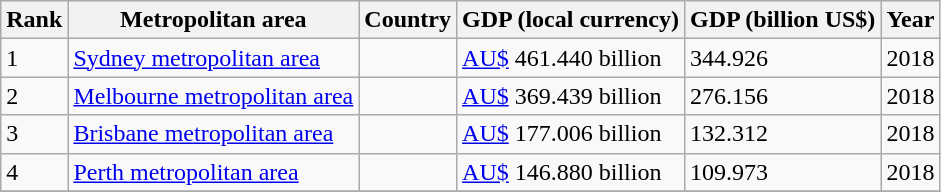<table class="sortable wikitable">
<tr>
<th>Rank</th>
<th>Metropolitan area</th>
<th>Country</th>
<th>GDP (local currency)</th>
<th>GDP (billion US$)</th>
<th>Year</th>
</tr>
<tr>
<td>1</td>
<td><a href='#'>Sydney metropolitan area</a></td>
<td></td>
<td><a href='#'>AU$</a> 461.440 billion</td>
<td>344.926</td>
<td>2018</td>
</tr>
<tr>
<td>2</td>
<td><a href='#'>Melbourne metropolitan area</a></td>
<td></td>
<td><a href='#'>AU$</a> 369.439 billion</td>
<td>276.156</td>
<td>2018</td>
</tr>
<tr>
<td>3</td>
<td><a href='#'>Brisbane metropolitan area</a></td>
<td></td>
<td><a href='#'>AU$</a> 177.006 billion</td>
<td>132.312</td>
<td>2018</td>
</tr>
<tr>
<td>4</td>
<td><a href='#'>Perth metropolitan area</a></td>
<td></td>
<td><a href='#'>AU$</a> 146.880 billion</td>
<td>109.973</td>
<td>2018</td>
</tr>
<tr>
</tr>
</table>
